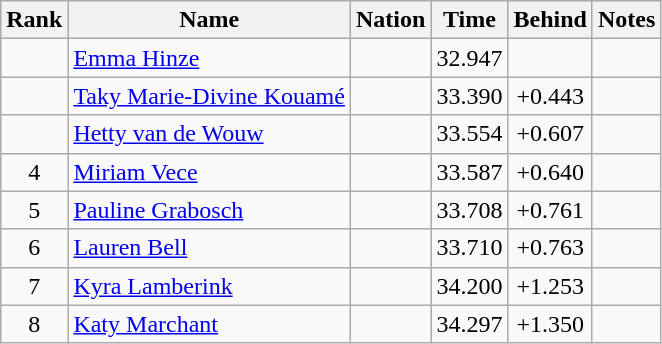<table class="wikitable sortable" style="text-align:center">
<tr>
<th>Rank</th>
<th>Name</th>
<th>Nation</th>
<th>Time</th>
<th>Behind</th>
<th>Notes</th>
</tr>
<tr>
<td></td>
<td align=left><a href='#'>Emma Hinze</a></td>
<td align=left></td>
<td>32.947</td>
<td></td>
<td></td>
</tr>
<tr>
<td></td>
<td align=left><a href='#'>Taky Marie-Divine Kouamé</a></td>
<td align=left></td>
<td>33.390</td>
<td>+0.443</td>
<td></td>
</tr>
<tr>
<td></td>
<td align=left><a href='#'>Hetty van de Wouw</a></td>
<td align=left></td>
<td>33.554</td>
<td>+0.607</td>
<td></td>
</tr>
<tr>
<td>4</td>
<td align=left><a href='#'>Miriam Vece</a></td>
<td align=left></td>
<td>33.587</td>
<td>+0.640</td>
<td></td>
</tr>
<tr>
<td>5</td>
<td align=left><a href='#'>Pauline Grabosch</a></td>
<td align=left></td>
<td>33.708</td>
<td>+0.761</td>
<td></td>
</tr>
<tr>
<td>6</td>
<td align=left><a href='#'>Lauren Bell</a></td>
<td align=left></td>
<td>33.710</td>
<td>+0.763</td>
<td></td>
</tr>
<tr>
<td>7</td>
<td align=left><a href='#'>Kyra Lamberink</a></td>
<td align=left></td>
<td>34.200</td>
<td>+1.253</td>
<td></td>
</tr>
<tr>
<td>8</td>
<td align=left><a href='#'>Katy Marchant</a></td>
<td align=left></td>
<td>34.297</td>
<td>+1.350</td>
<td></td>
</tr>
</table>
